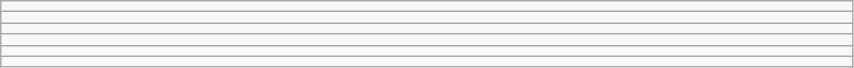<table class="wikitable" width=45%>
<tr>
<td></td>
</tr>
<tr>
<td></td>
</tr>
<tr>
<td></td>
</tr>
<tr>
<td></td>
</tr>
<tr>
<td></td>
</tr>
<tr>
<td></td>
</tr>
</table>
